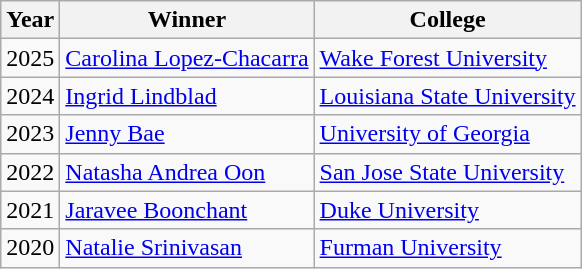<table class="wikitable">
<tr>
<th>Year</th>
<th>Winner</th>
<th>College</th>
</tr>
<tr>
<td>2025</td>
<td> <a href='#'>Carolina Lopez-Chacarra</a></td>
<td><a href='#'>Wake Forest University</a></td>
</tr>
<tr>
<td>2024</td>
<td> <a href='#'>Ingrid Lindblad</a></td>
<td><a href='#'>Louisiana State University</a></td>
</tr>
<tr>
<td>2023</td>
<td> <a href='#'>Jenny Bae</a></td>
<td><a href='#'>University of Georgia</a></td>
</tr>
<tr>
<td>2022</td>
<td> <a href='#'>Natasha Andrea Oon</a></td>
<td><a href='#'>San Jose State University</a></td>
</tr>
<tr>
<td>2021</td>
<td> <a href='#'>Jaravee Boonchant</a></td>
<td><a href='#'>Duke University</a></td>
</tr>
<tr>
<td>2020</td>
<td> <a href='#'>Natalie Srinivasan</a></td>
<td><a href='#'>Furman University</a></td>
</tr>
</table>
